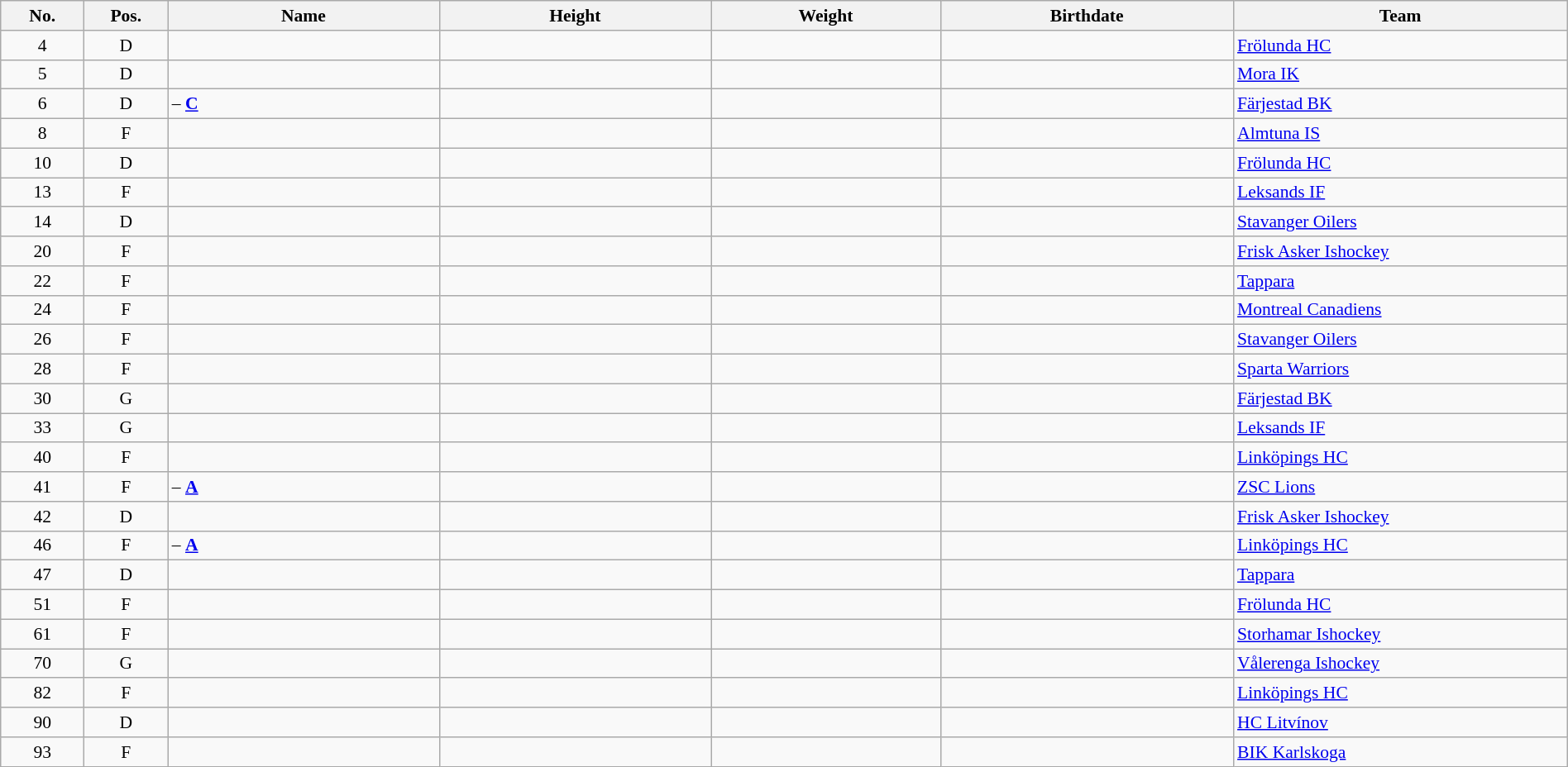<table width="100%" class="wikitable sortable" style="font-size: 90%; text-align: center;">
<tr>
<th style="width:  4%;">No.</th>
<th style="width:  4%;">Pos.</th>
<th style="width: 13%;">Name</th>
<th style="width: 13%;">Height</th>
<th style="width: 11%;">Weight</th>
<th style="width: 14%;">Birthdate</th>
<th style="width: 16%;">Team</th>
</tr>
<tr>
<td>4</td>
<td>D</td>
<td align=left></td>
<td></td>
<td></td>
<td></td>
<td style="text-align:left;"> <a href='#'>Frölunda HC</a></td>
</tr>
<tr>
<td>5</td>
<td>D</td>
<td align=left></td>
<td></td>
<td></td>
<td></td>
<td style="text-align:left;"> <a href='#'>Mora IK</a></td>
</tr>
<tr>
<td>6</td>
<td>D</td>
<td align=left> – <strong><a href='#'>C</a></strong></td>
<td></td>
<td></td>
<td></td>
<td style="text-align:left;"> <a href='#'>Färjestad BK</a></td>
</tr>
<tr>
<td>8</td>
<td>F</td>
<td align=left></td>
<td></td>
<td></td>
<td></td>
<td style="text-align:left;"> <a href='#'>Almtuna IS</a></td>
</tr>
<tr>
<td>10</td>
<td>D</td>
<td align=left></td>
<td></td>
<td></td>
<td></td>
<td style="text-align:left;"> <a href='#'>Frölunda HC</a></td>
</tr>
<tr>
<td>13</td>
<td>F</td>
<td align=left></td>
<td></td>
<td></td>
<td></td>
<td style="text-align:left;"> <a href='#'>Leksands IF</a></td>
</tr>
<tr>
<td>14</td>
<td>D</td>
<td align=left></td>
<td></td>
<td></td>
<td></td>
<td style="text-align:left;"> <a href='#'>Stavanger Oilers</a></td>
</tr>
<tr>
<td>20</td>
<td>F</td>
<td align=left></td>
<td></td>
<td></td>
<td></td>
<td style="text-align:left;"> <a href='#'>Frisk Asker Ishockey</a></td>
</tr>
<tr>
<td>22</td>
<td>F</td>
<td align=left></td>
<td></td>
<td></td>
<td></td>
<td style="text-align:left;"> <a href='#'>Tappara</a></td>
</tr>
<tr>
<td>24</td>
<td>F</td>
<td align=left></td>
<td></td>
<td></td>
<td></td>
<td style="text-align:left;"> <a href='#'>Montreal Canadiens</a></td>
</tr>
<tr>
<td>26</td>
<td>F</td>
<td align=left></td>
<td></td>
<td></td>
<td></td>
<td style="text-align:left;"> <a href='#'>Stavanger Oilers</a></td>
</tr>
<tr>
<td>28</td>
<td>F</td>
<td align=left></td>
<td></td>
<td></td>
<td></td>
<td style="text-align:left;"> <a href='#'>Sparta Warriors</a></td>
</tr>
<tr>
<td>30</td>
<td>G</td>
<td align=left></td>
<td></td>
<td></td>
<td></td>
<td style="text-align:left;"> <a href='#'>Färjestad BK</a></td>
</tr>
<tr>
<td>33</td>
<td>G</td>
<td align=left></td>
<td></td>
<td></td>
<td></td>
<td style="text-align:left;"> <a href='#'>Leksands IF</a></td>
</tr>
<tr>
<td>40</td>
<td>F</td>
<td align=left></td>
<td></td>
<td></td>
<td></td>
<td style="text-align:left;"> <a href='#'>Linköpings HC</a></td>
</tr>
<tr>
<td>41</td>
<td>F</td>
<td align=left> – <strong><a href='#'>A</a></strong></td>
<td></td>
<td></td>
<td></td>
<td style="text-align:left;"> <a href='#'>ZSC Lions</a></td>
</tr>
<tr>
<td>42</td>
<td>D</td>
<td align=left></td>
<td></td>
<td></td>
<td></td>
<td style="text-align:left;"> <a href='#'>Frisk Asker Ishockey</a></td>
</tr>
<tr>
<td>46</td>
<td>F</td>
<td align=left> – <strong><a href='#'>A</a></strong></td>
<td></td>
<td></td>
<td></td>
<td style="text-align:left;"> <a href='#'>Linköpings HC</a></td>
</tr>
<tr>
<td>47</td>
<td>D</td>
<td align=left></td>
<td></td>
<td></td>
<td></td>
<td style="text-align:left;"> <a href='#'>Tappara</a></td>
</tr>
<tr>
<td>51</td>
<td>F</td>
<td align=left></td>
<td></td>
<td></td>
<td></td>
<td style="text-align:left;"> <a href='#'>Frölunda HC</a></td>
</tr>
<tr>
<td>61</td>
<td>F</td>
<td align=left></td>
<td></td>
<td></td>
<td></td>
<td style="text-align:left;"> <a href='#'>Storhamar Ishockey</a></td>
</tr>
<tr>
<td>70</td>
<td>G</td>
<td align=left></td>
<td></td>
<td></td>
<td></td>
<td style="text-align:left;"> <a href='#'>Vålerenga Ishockey</a></td>
</tr>
<tr>
<td>82</td>
<td>F</td>
<td align=left></td>
<td></td>
<td></td>
<td></td>
<td style="text-align:left;"> <a href='#'>Linköpings HC</a></td>
</tr>
<tr>
<td>90</td>
<td>D</td>
<td align=left></td>
<td></td>
<td></td>
<td></td>
<td style="text-align:left;"> <a href='#'>HC Litvínov</a></td>
</tr>
<tr>
<td>93</td>
<td>F</td>
<td align=left></td>
<td></td>
<td></td>
<td></td>
<td style="text-align:left;"> <a href='#'>BIK Karlskoga</a></td>
</tr>
</table>
